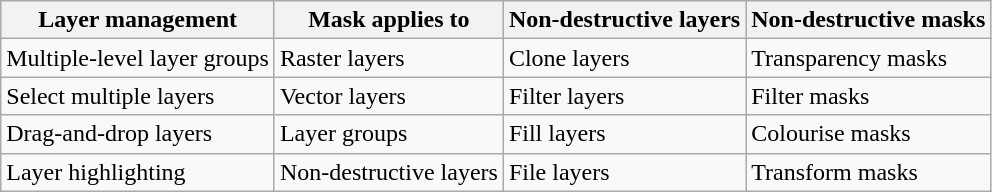<table class="wikitable">
<tr>
<th>Layer management</th>
<th>Mask applies to</th>
<th>Non-destructive layers</th>
<th>Non-destructive masks</th>
</tr>
<tr>
<td>Multiple-level layer groups</td>
<td>Raster layers</td>
<td>Clone layers</td>
<td>Transparency masks</td>
</tr>
<tr>
<td>Select multiple layers</td>
<td>Vector layers</td>
<td>Filter layers</td>
<td>Filter masks</td>
</tr>
<tr>
<td>Drag-and-drop layers</td>
<td>Layer groups</td>
<td>Fill layers</td>
<td>Colourise masks</td>
</tr>
<tr>
<td>Layer highlighting</td>
<td>Non-destructive layers</td>
<td>File layers</td>
<td>Transform masks</td>
</tr>
</table>
